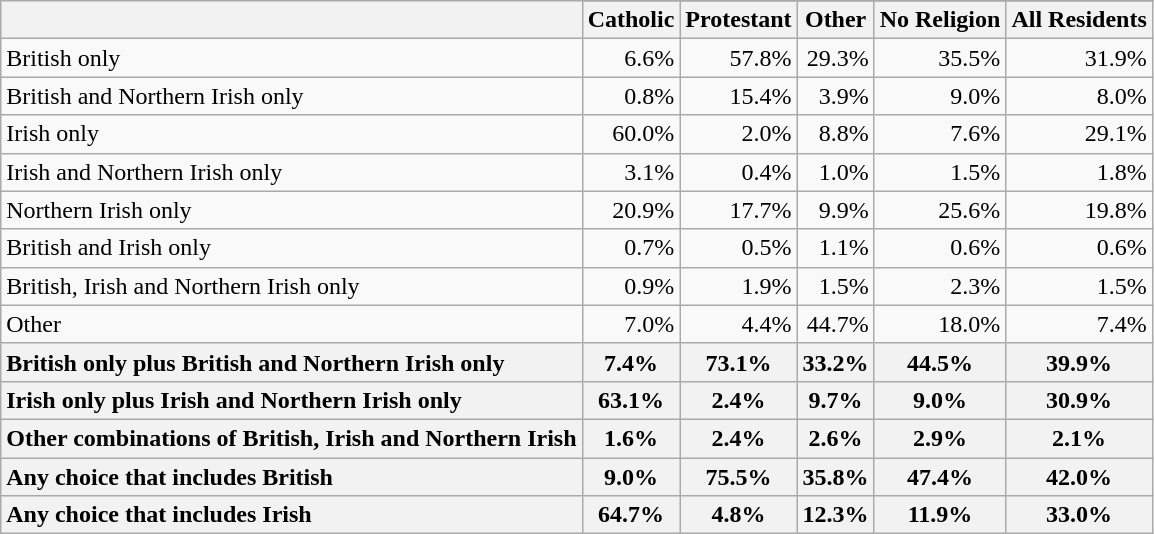<table class="wikitable sortable" style="text-align:right">
<tr>
<th rowspan="2"></th>
</tr>
<tr>
<th>Catholic</th>
<th>Protestant</th>
<th>Other</th>
<th>No Religion</th>
<th>All Residents</th>
</tr>
<tr>
<td style="text-align:left">British only</td>
<td>6.6%</td>
<td>57.8%</td>
<td>29.3%</td>
<td>35.5%</td>
<td>31.9%</td>
</tr>
<tr>
<td style="text-align:left">British and Northern Irish only</td>
<td>0.8%</td>
<td>15.4%</td>
<td>3.9%</td>
<td>9.0%</td>
<td>8.0%</td>
</tr>
<tr>
<td style="text-align:left">Irish only</td>
<td>60.0%</td>
<td>2.0%</td>
<td>8.8%</td>
<td>7.6%</td>
<td>29.1%</td>
</tr>
<tr>
<td style="text-align:left">Irish and  Northern Irish only</td>
<td>3.1%</td>
<td>0.4%</td>
<td>1.0%</td>
<td>1.5%</td>
<td>1.8%</td>
</tr>
<tr>
<td style="text-align:left">Northern Irish only</td>
<td>20.9%</td>
<td>17.7%</td>
<td>9.9%</td>
<td>25.6%</td>
<td>19.8%</td>
</tr>
<tr>
<td style="text-align:left">British and Irish only</td>
<td>0.7%</td>
<td>0.5%</td>
<td>1.1%</td>
<td>0.6%</td>
<td>0.6%</td>
</tr>
<tr>
<td style="text-align:left">British, Irish and Northern Irish only</td>
<td>0.9%</td>
<td>1.9%</td>
<td>1.5%</td>
<td>2.3%</td>
<td>1.5%</td>
</tr>
<tr>
<td style="text-align:left">Other</td>
<td>7.0%</td>
<td>4.4%</td>
<td>44.7%</td>
<td>18.0%</td>
<td>7.4%</td>
</tr>
<tr>
<th style="text-align:left">British only plus British and Northern Irish only</th>
<th>7.4%</th>
<th>73.1%</th>
<th>33.2%</th>
<th>44.5%</th>
<th>39.9%</th>
</tr>
<tr>
<th style="text-align:left">Irish only plus Irish and Northern Irish only</th>
<th>63.1%</th>
<th>2.4%</th>
<th>9.7%</th>
<th>9.0%</th>
<th>30.9%</th>
</tr>
<tr>
<th style="text-align:left">Other combinations of British, Irish and Northern Irish</th>
<th>1.6%</th>
<th>2.4%</th>
<th>2.6%</th>
<th>2.9%</th>
<th>2.1%</th>
</tr>
<tr>
<th style="text-align:left">Any choice that includes British</th>
<th>9.0%</th>
<th>75.5%</th>
<th>35.8%</th>
<th>47.4%</th>
<th>42.0%</th>
</tr>
<tr>
<th style="text-align:left">Any choice that includes Irish</th>
<th>64.7%</th>
<th>4.8%</th>
<th>12.3%</th>
<th>11.9%</th>
<th>33.0%</th>
</tr>
</table>
